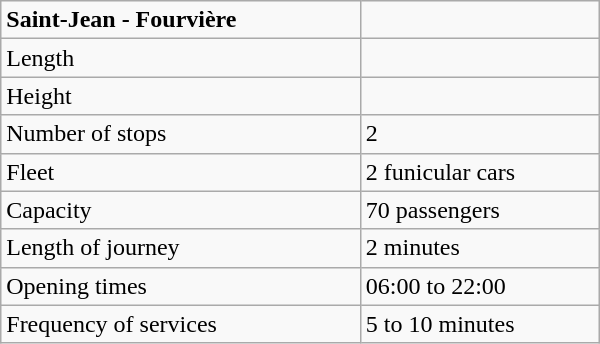<table width="400" class="wikitable">
<tr>
<td><strong>Saint-Jean - Fourvière</strong></td>
<td></td>
</tr>
<tr>
<td>Length</td>
<td></td>
</tr>
<tr>
<td>Height</td>
<td></td>
</tr>
<tr>
<td>Number of stops</td>
<td>2</td>
</tr>
<tr>
<td>Fleet</td>
<td>2 funicular cars</td>
</tr>
<tr>
<td>Capacity</td>
<td>70 passengers</td>
</tr>
<tr>
<td>Length of journey</td>
<td>2 minutes</td>
</tr>
<tr>
<td>Opening times</td>
<td>06:00 to 22:00</td>
</tr>
<tr>
<td>Frequency of services</td>
<td>5 to 10 minutes</td>
</tr>
</table>
